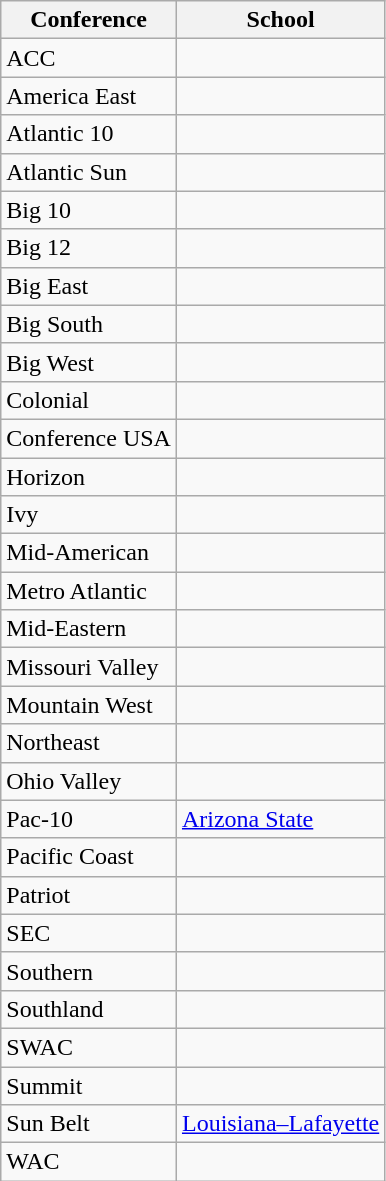<table class=wikitable>
<tr>
<th>Conference</th>
<th>School</th>
</tr>
<tr>
<td>ACC</td>
<td></td>
</tr>
<tr>
<td>America East</td>
<td></td>
</tr>
<tr>
<td>Atlantic 10</td>
<td></td>
</tr>
<tr>
<td>Atlantic Sun</td>
<td></td>
</tr>
<tr>
<td>Big 10</td>
<td></td>
</tr>
<tr>
<td>Big 12</td>
<td></td>
</tr>
<tr>
<td>Big East</td>
<td></td>
</tr>
<tr>
<td>Big South</td>
<td></td>
</tr>
<tr>
<td>Big West</td>
<td></td>
</tr>
<tr>
<td>Colonial</td>
<td></td>
</tr>
<tr>
<td>Conference USA</td>
<td></td>
</tr>
<tr>
<td>Horizon</td>
<td></td>
</tr>
<tr>
<td>Ivy</td>
<td></td>
</tr>
<tr>
<td>Mid-American</td>
<td></td>
</tr>
<tr>
<td>Metro Atlantic</td>
<td></td>
</tr>
<tr>
<td>Mid-Eastern</td>
<td></td>
</tr>
<tr>
<td>Missouri Valley</td>
<td></td>
</tr>
<tr>
<td>Mountain West</td>
<td></td>
</tr>
<tr>
<td>Northeast</td>
<td></td>
</tr>
<tr>
<td>Ohio Valley</td>
<td></td>
</tr>
<tr>
<td>Pac-10</td>
<td><a href='#'>Arizona State</a></td>
</tr>
<tr>
<td>Pacific Coast</td>
<td></td>
</tr>
<tr>
<td>Patriot</td>
<td></td>
</tr>
<tr>
<td>SEC</td>
<td></td>
</tr>
<tr>
<td>Southern</td>
<td></td>
</tr>
<tr>
<td>Southland</td>
<td></td>
</tr>
<tr>
<td>SWAC</td>
<td></td>
</tr>
<tr>
<td>Summit</td>
<td></td>
</tr>
<tr>
<td>Sun Belt</td>
<td><a href='#'>Louisiana–Lafayette</a></td>
</tr>
<tr>
<td>WAC</td>
<td></td>
</tr>
</table>
